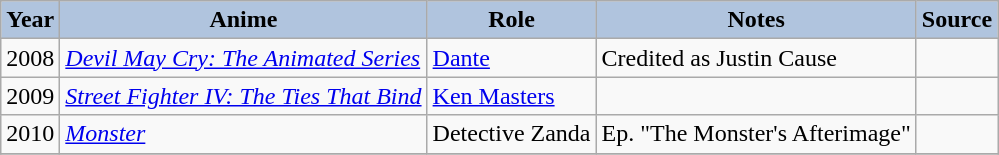<table class="wikitable sortable plainrowheaders">
<tr>
<th style="background:#b0c4de;">Year</th>
<th style="background:#b0c4de;">Anime</th>
<th style="background:#b0c4de;">Role</th>
<th style="background:#b0c4de;" class="unsortable">Notes</th>
<th style="background:#b0c4de;" class="unsortable">Source</th>
</tr>
<tr>
<td>2008</td>
<td><em><a href='#'>Devil May Cry: The Animated Series</a></em></td>
<td><a href='#'>Dante</a></td>
<td>Credited as Justin Cause</td>
<td></td>
</tr>
<tr>
<td>2009</td>
<td><em><a href='#'>Street Fighter IV: The Ties That Bind</a></em></td>
<td><a href='#'>Ken Masters</a></td>
<td></td>
<td></td>
</tr>
<tr>
<td>2010</td>
<td><em><a href='#'>Monster</a></em></td>
<td>Detective Zanda</td>
<td>Ep. "The Monster's Afterimage"</td>
<td></td>
</tr>
<tr>
</tr>
</table>
